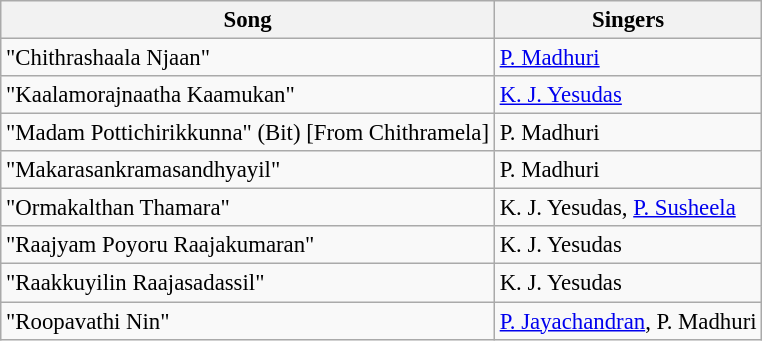<table class="wikitable" style="font-size:95%;">
<tr>
<th>Song</th>
<th>Singers</th>
</tr>
<tr>
<td>"Chithrashaala Njaan"</td>
<td><a href='#'>P. Madhuri</a></td>
</tr>
<tr>
<td>"Kaalamorajnaatha Kaamukan"</td>
<td><a href='#'>K. J. Yesudas</a></td>
</tr>
<tr>
<td>"Madam Pottichirikkunna" (Bit) [From Chithramela]</td>
<td>P. Madhuri</td>
</tr>
<tr>
<td>"Makarasankramasandhyayil"</td>
<td>P. Madhuri</td>
</tr>
<tr>
<td>"Ormakalthan Thamara"</td>
<td>K. J. Yesudas, <a href='#'>P. Susheela</a></td>
</tr>
<tr>
<td>"Raajyam Poyoru Raajakumaran"</td>
<td>K. J. Yesudas</td>
</tr>
<tr>
<td>"Raakkuyilin Raajasadassil"</td>
<td>K. J. Yesudas</td>
</tr>
<tr>
<td>"Roopavathi Nin"</td>
<td><a href='#'>P. Jayachandran</a>, P. Madhuri</td>
</tr>
</table>
